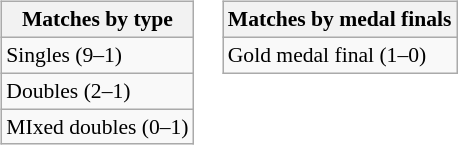<table>
<tr valign=top>
<td><br><table class="wikitable" style=font-size:90%>
<tr>
<th>Matches by type</th>
</tr>
<tr>
<td>Singles (9–1)</td>
</tr>
<tr>
<td>Doubles (2–1)</td>
</tr>
<tr>
<td>MIxed doubles (0–1)</td>
</tr>
</table>
</td>
<td><br><table class="wikitable" style=font-size:90%>
<tr>
<th>Matches by medal finals</th>
</tr>
<tr>
<td>Gold medal final (1–0)</td>
</tr>
</table>
</td>
</tr>
</table>
